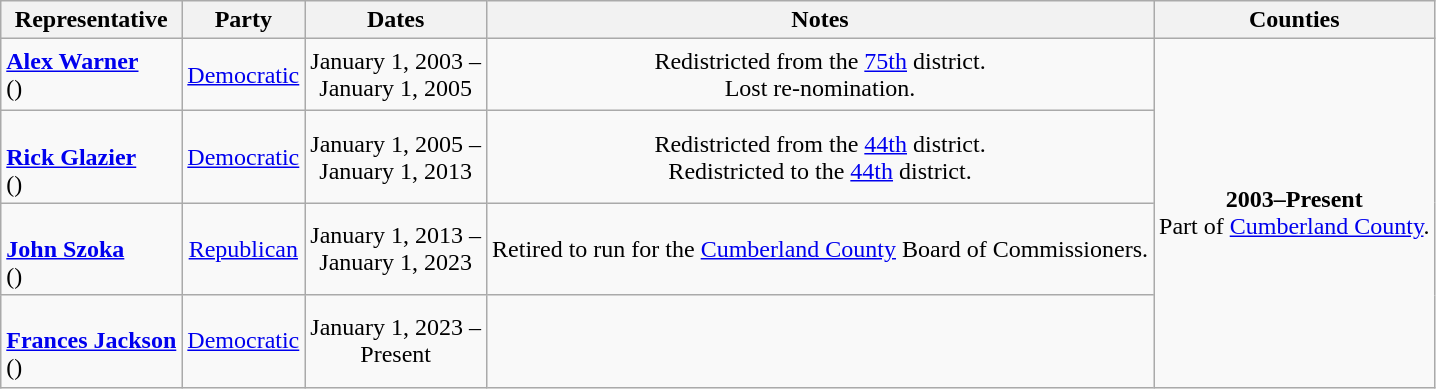<table class=wikitable style="text-align:center">
<tr>
<th>Representative</th>
<th>Party</th>
<th>Dates</th>
<th>Notes</th>
<th>Counties</th>
</tr>
<tr style="height:3em">
<td align=left><strong><a href='#'>Alex Warner</a></strong><br>()</td>
<td><a href='#'>Democratic</a></td>
<td nowrap>January 1, 2003 – <br> January 1, 2005</td>
<td>Redistricted from the <a href='#'>75th</a> district. <br> Lost re-nomination.</td>
<td rowspan=4><strong>2003–Present</strong> <br> Part of <a href='#'>Cumberland County</a>.</td>
</tr>
<tr style="height:3em">
<td align=left><br><strong><a href='#'>Rick Glazier</a></strong><br>()</td>
<td><a href='#'>Democratic</a></td>
<td nowrap>January 1, 2005 – <br> January 1, 2013</td>
<td>Redistricted from the <a href='#'>44th</a> district. <br> Redistricted to the <a href='#'>44th</a> district.</td>
</tr>
<tr style="height:3em">
<td align=left><br><strong><a href='#'>John Szoka</a></strong><br>()</td>
<td><a href='#'>Republican</a></td>
<td nowrap>January 1, 2013 – <br> January 1, 2023</td>
<td>Retired to run for the <a href='#'>Cumberland County</a> Board of Commissioners.</td>
</tr>
<tr style="height:3em">
<td align=left><br><strong><a href='#'>Frances Jackson</a></strong><br>()</td>
<td><a href='#'>Democratic</a></td>
<td nowrap>January 1, 2023 – <br> Present</td>
<td></td>
</tr>
</table>
